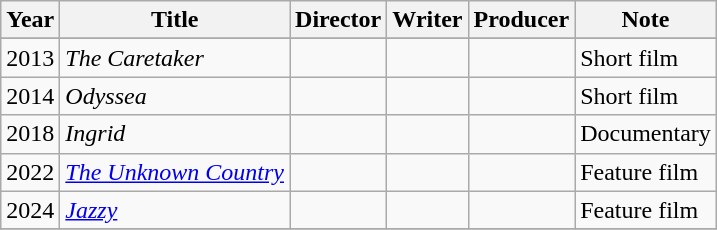<table class="wikitable sortable" style="text-align:left">
<tr>
<th>Year</th>
<th>Title</th>
<th>Director</th>
<th>Writer</th>
<th>Producer</th>
<th>Note</th>
</tr>
<tr>
</tr>
<tr>
<td>2013</td>
<td><em>The Caretaker</em></td>
<td></td>
<td></td>
<td></td>
<td>Short film</td>
</tr>
<tr>
<td>2014</td>
<td><em>Odyssea</em></td>
<td></td>
<td></td>
<td></td>
<td>Short film</td>
</tr>
<tr>
<td>2018</td>
<td><em>Ingrid</em></td>
<td></td>
<td></td>
<td></td>
<td>Documentary</td>
</tr>
<tr>
<td>2022</td>
<td><em><a href='#'>The Unknown Country</a></em></td>
<td></td>
<td></td>
<td></td>
<td>Feature film</td>
</tr>
<tr>
<td>2024</td>
<td><em><a href='#'>Jazzy</a></em></td>
<td></td>
<td></td>
<td></td>
<td>Feature film</td>
</tr>
<tr>
</tr>
</table>
